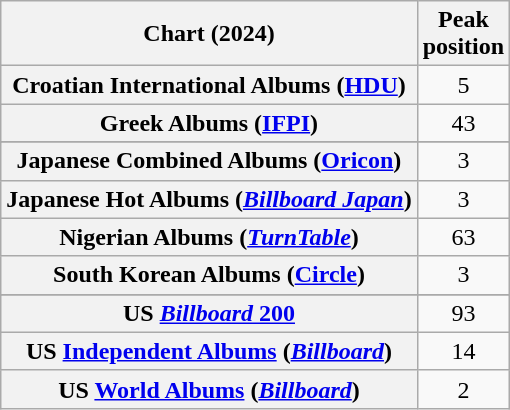<table class="wikitable plainrowheaders sortable" style="text-align:center">
<tr>
<th scope="col">Chart (2024)</th>
<th scope="col">Peak<br>position</th>
</tr>
<tr>
<th scope="row">Croatian International Albums (<a href='#'>HDU</a>)</th>
<td>5</td>
</tr>
<tr>
<th scope="row">Greek Albums (<a href='#'>IFPI</a>)</th>
<td>43</td>
</tr>
<tr>
</tr>
<tr>
<th scope="row">Japanese Combined Albums (<a href='#'>Oricon</a>)</th>
<td>3</td>
</tr>
<tr>
<th scope="row">Japanese Hot Albums (<em><a href='#'>Billboard Japan</a></em>)</th>
<td>3</td>
</tr>
<tr>
<th scope="row">Nigerian Albums (<a href='#'><em>TurnTable</em></a>)</th>
<td>63</td>
</tr>
<tr>
<th scope="row">South Korean Albums (<a href='#'>Circle</a>)</th>
<td>3</td>
</tr>
<tr>
</tr>
<tr>
<th scope="row">US <a href='#'><em>Billboard</em> 200</a></th>
<td>93</td>
</tr>
<tr>
<th scope="row">US <a href='#'>Independent Albums</a> (<em><a href='#'>Billboard</a></em>)</th>
<td>14</td>
</tr>
<tr>
<th scope="row">US <a href='#'>World Albums</a> (<em><a href='#'>Billboard</a></em>)</th>
<td>2</td>
</tr>
</table>
